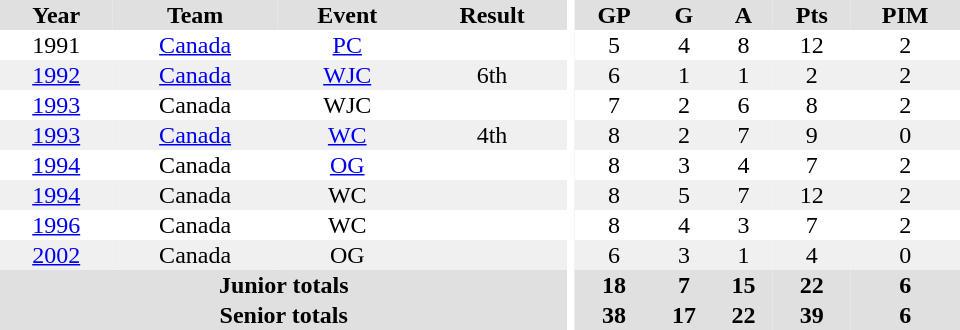<table border="0" cellpadding="1" cellspacing="0" ID="Table3" style="text-align:center; width:40em">
<tr ALIGN="center" bgcolor="#e0e0e0">
<th>Year</th>
<th>Team</th>
<th>Event</th>
<th>Result</th>
<th rowspan="99" bgcolor="#ffffff"></th>
<th>GP</th>
<th>G</th>
<th>A</th>
<th>Pts</th>
<th>PIM</th>
</tr>
<tr>
<td>1991</td>
<td><a href='#'>Canada</a></td>
<td><a href='#'>PC</a></td>
<td></td>
<td>5</td>
<td>4</td>
<td>8</td>
<td>12</td>
<td>2</td>
</tr>
<tr bgcolor="#f0f0f0">
<td><a href='#'>1992</a></td>
<td><a href='#'>Canada</a></td>
<td><a href='#'>WJC</a></td>
<td>6th</td>
<td>6</td>
<td>1</td>
<td>1</td>
<td>2</td>
<td>2</td>
</tr>
<tr>
<td><a href='#'>1993</a></td>
<td>Canada</td>
<td>WJC</td>
<td></td>
<td>7</td>
<td>2</td>
<td>6</td>
<td>8</td>
<td>2</td>
</tr>
<tr bgcolor="#f0f0f0">
<td><a href='#'>1993</a></td>
<td><a href='#'>Canada</a></td>
<td><a href='#'>WC</a></td>
<td>4th</td>
<td>8</td>
<td>2</td>
<td>7</td>
<td>9</td>
<td>0</td>
</tr>
<tr>
<td><a href='#'>1994</a></td>
<td>Canada</td>
<td><a href='#'>OG</a></td>
<td></td>
<td>8</td>
<td>3</td>
<td>4</td>
<td>7</td>
<td>2</td>
</tr>
<tr bgcolor="#f0f0f0">
<td><a href='#'>1994</a></td>
<td>Canada</td>
<td>WC</td>
<td></td>
<td>8</td>
<td>5</td>
<td>7</td>
<td>12</td>
<td>2</td>
</tr>
<tr>
<td><a href='#'>1996</a></td>
<td>Canada</td>
<td>WC</td>
<td></td>
<td>8</td>
<td>4</td>
<td>3</td>
<td>7</td>
<td>2</td>
</tr>
<tr bgcolor="#f0f0f0">
<td><a href='#'>2002</a></td>
<td>Canada</td>
<td>OG</td>
<td></td>
<td>6</td>
<td>3</td>
<td>1</td>
<td>4</td>
<td>0</td>
</tr>
<tr bgcolor="#e0e0e0">
<th colspan=4>Junior totals</th>
<th>18</th>
<th>7</th>
<th>15</th>
<th>22</th>
<th>6</th>
</tr>
<tr bgcolor="#e0e0e0">
<th colspan=4>Senior totals</th>
<th>38</th>
<th>17</th>
<th>22</th>
<th>39</th>
<th>6</th>
</tr>
</table>
